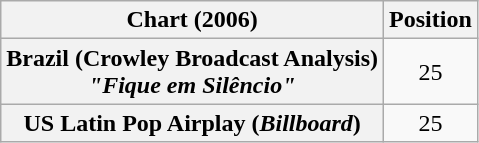<table class="wikitable plainrowheaders " style="text-align:center;">
<tr>
<th scope="col">Chart (2006)</th>
<th scope="col">Position</th>
</tr>
<tr>
<th scope="row">Brazil (Crowley Broadcast Analysis)<br><em>"Fique em Silêncio"</em></th>
<td>25</td>
</tr>
<tr>
<th scope="row">US Latin Pop Airplay (<em>Billboard</em>)</th>
<td>25</td>
</tr>
</table>
